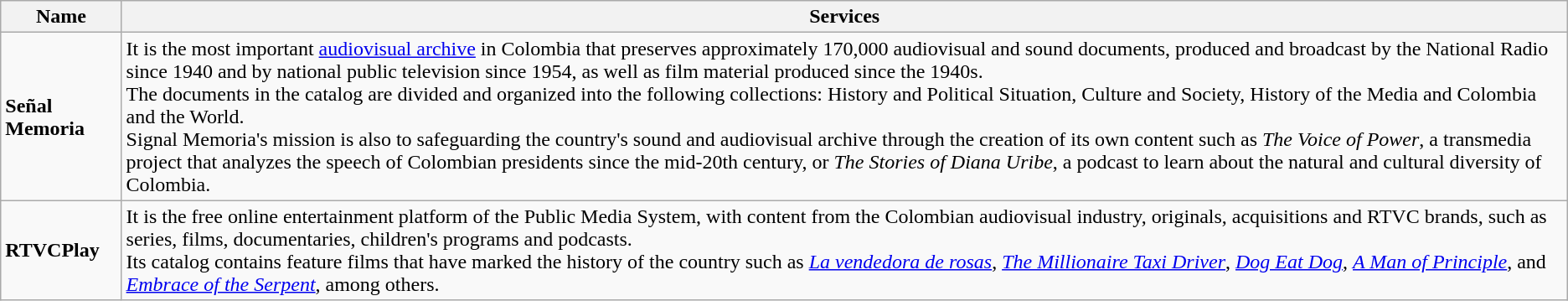<table class="wikitable">
<tr>
<th>Name</th>
<th>Services</th>
</tr>
<tr>
<td><strong>Señal Memoria</strong></td>
<td>It is the most important <a href='#'>audiovisual archive</a> in Colombia that preserves approximately 170,000 audiovisual and sound documents, produced and broadcast by the National Radio since 1940 and by national public television since 1954, as well as film material produced since the 1940s.<br>The documents in the catalog are divided and organized into the following collections: History and Political Situation, Culture and Society, History of the Media and Colombia and the World.<br>Signal Memoria's mission is also to safeguarding the country's sound and audiovisual archive through the creation of its own content such as <em>The Voice of Power</em>, a transmedia project that analyzes the speech of Colombian presidents since the mid-20th century, or <em>The Stories of Diana Uribe</em>, a podcast to learn about the natural and cultural diversity of Colombia.</td>
</tr>
<tr>
<td><strong>RTVCPlay</strong></td>
<td>It is the free online entertainment platform of the Public Media System, with content from the Colombian audiovisual industry, originals, acquisitions and RTVC brands, such as series, films, documentaries, children's programs and podcasts.<br>Its catalog contains feature films that have marked the history of the country such as <em><a href='#'>La vendedora de rosas</a></em>, <em><a href='#'>The Millionaire Taxi Driver</a></em>, <a href='#'><em>Dog Eat Dog</em></a>, <em><a href='#'>A Man of Principle</a></em>, and <em><a href='#'>Embrace of the Serpent</a></em>, among others.</td>
</tr>
</table>
